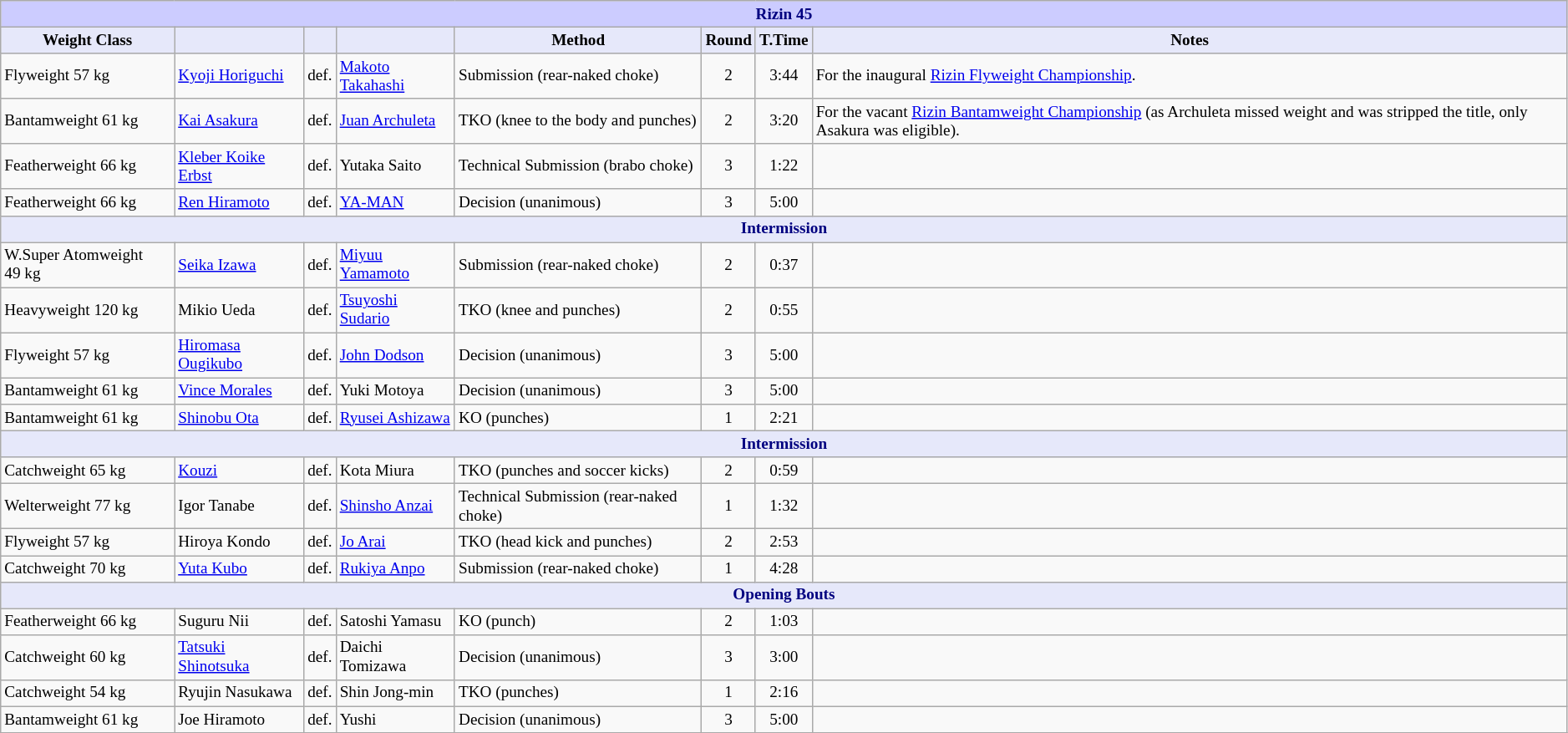<table class="wikitable" style="font-size: 80%;">
<tr>
<th colspan="8" style="background-color: #ccf; color: #000080; text-align: center;"><strong>Rizin 45</strong></th>
</tr>
<tr>
<th colspan="1" style="background-color: #E6E8FA; color: #000000; text-align: center;">Weight Class</th>
<th colspan="1" style="background-color: #E6E8FA; color: #000000; text-align: center;"></th>
<th colspan="1" style="background-color: #E6E8FA; color: #000000; text-align: center;"></th>
<th colspan="1" style="background-color: #E6E8FA; color: #000000; text-align: center;"></th>
<th colspan="1" style="background-color: #E6E8FA; color: #000000; text-align: center;">Method</th>
<th colspan="1" style="background-color: #E6E8FA; color: #000000; text-align: center;">Round</th>
<th colspan="1" style="background-color: #E6E8FA; color: #000000; text-align: center;">T.Time</th>
<th colspan="1" style="background-color: #E6E8FA; color: #000000; text-align: center;">Notes</th>
</tr>
<tr>
<td>Flyweight 57 kg</td>
<td> <a href='#'>Kyoji Horiguchi</a></td>
<td align=center>def.</td>
<td> <a href='#'>Makoto Takahashi</a></td>
<td>Submission (rear-naked choke)</td>
<td align=center>2</td>
<td align=center>3:44</td>
<td>For the inaugural <a href='#'>Rizin Flyweight Championship</a>.</td>
</tr>
<tr>
<td>Bantamweight 61 kg</td>
<td> <a href='#'>Kai Asakura</a></td>
<td align=center>def.</td>
<td> <a href='#'>Juan Archuleta</a></td>
<td>TKO (knee to the body and punches)</td>
<td align=center>2</td>
<td align=center>3:20</td>
<td>For the vacant <a href='#'>Rizin Bantamweight Championship</a> (as Archuleta missed weight and was stripped the title, only Asakura was eligible).</td>
</tr>
<tr>
<td>Featherweight 66 kg</td>
<td> <a href='#'>Kleber Koike Erbst</a></td>
<td align=center>def.</td>
<td> Yutaka Saito</td>
<td>Technical Submission (brabo choke)</td>
<td align=center>3</td>
<td align=center>1:22</td>
<td></td>
</tr>
<tr>
<td>Featherweight 66 kg</td>
<td> <a href='#'>Ren Hiramoto</a></td>
<td align=center>def.</td>
<td> <a href='#'>YA-MAN</a></td>
<td>Decision (unanimous)</td>
<td align=center>3</td>
<td align=center>5:00</td>
<td></td>
</tr>
<tr>
<th colspan="8" style="background-color: #E6E8FA; color: #000080; text-align: center;"><strong>Intermission</strong></th>
</tr>
<tr>
<td>W.Super Atomweight 49 kg</td>
<td> <a href='#'>Seika Izawa</a></td>
<td align=center>def.</td>
<td> <a href='#'>Miyuu Yamamoto</a></td>
<td>Submission (rear-naked choke)</td>
<td align=center>2</td>
<td align=center>0:37</td>
<td></td>
</tr>
<tr>
<td>Heavyweight 120 kg</td>
<td> Mikio Ueda</td>
<td align=center>def.</td>
<td> <a href='#'>Tsuyoshi Sudario</a></td>
<td>TKO (knee and punches)</td>
<td align=center>2</td>
<td align=center>0:55</td>
<td></td>
</tr>
<tr>
<td>Flyweight 57 kg</td>
<td> <a href='#'>Hiromasa Ougikubo</a></td>
<td align=center>def.</td>
<td> <a href='#'>John Dodson</a></td>
<td>Decision (unanimous)</td>
<td align=center>3</td>
<td align=center>5:00</td>
<td></td>
</tr>
<tr>
<td>Bantamweight 61 kg</td>
<td> <a href='#'>Vince Morales</a></td>
<td align=center>def.</td>
<td> Yuki Motoya</td>
<td>Decision (unanimous)</td>
<td align=center>3</td>
<td align=center>5:00</td>
<td></td>
</tr>
<tr>
<td>Bantamweight 61 kg</td>
<td> <a href='#'>Shinobu Ota</a></td>
<td align=center>def.</td>
<td> <a href='#'>Ryusei Ashizawa</a></td>
<td>KO (punches)</td>
<td align=center>1</td>
<td align=center>2:21</td>
<td></td>
</tr>
<tr>
<th colspan="8" style="background-color: #E6E8FA; color: #000080; text-align: center;"><strong>Intermission</strong></th>
</tr>
<tr>
<td>Catchweight 65 kg</td>
<td> <a href='#'>Kouzi</a></td>
<td align=center>def.</td>
<td> Kota Miura</td>
<td>TKO (punches and soccer kicks)</td>
<td align=center>2</td>
<td align=center>0:59</td>
<td></td>
</tr>
<tr>
<td>Welterweight 77 kg</td>
<td> Igor Tanabe</td>
<td align=center>def.</td>
<td> <a href='#'>Shinsho Anzai</a></td>
<td>Technical Submission (rear-naked choke)</td>
<td align=center>1</td>
<td align=center>1:32</td>
<td></td>
</tr>
<tr>
<td>Flyweight 57 kg</td>
<td> Hiroya Kondo</td>
<td align=center>def.</td>
<td> <a href='#'>Jo Arai</a></td>
<td>TKO (head kick and punches)</td>
<td align=center>2</td>
<td align=center>2:53</td>
<td></td>
</tr>
<tr>
<td>Catchweight 70 kg</td>
<td> <a href='#'>Yuta Kubo</a></td>
<td align=center>def.</td>
<td> <a href='#'>Rukiya Anpo</a></td>
<td>Submission (rear-naked choke)</td>
<td align=center>1</td>
<td align=center>4:28</td>
<td></td>
</tr>
<tr>
<th colspan="8" style="background-color: #E6E8FA; color: #000080; text-align: center;"><strong>Opening Bouts</strong></th>
</tr>
<tr>
<td>Featherweight 66 kg</td>
<td> Suguru Nii</td>
<td align=center>def.</td>
<td> Satoshi Yamasu</td>
<td>KO (punch)</td>
<td align=center>2</td>
<td align=center>1:03</td>
<td></td>
</tr>
<tr>
<td>Catchweight 60 kg</td>
<td> <a href='#'>Tatsuki Shinotsuka</a></td>
<td align=center>def.</td>
<td> Daichi Tomizawa</td>
<td>Decision (unanimous)</td>
<td align=center>3</td>
<td align=center>3:00</td>
<td></td>
</tr>
<tr>
<td>Catchweight 54 kg</td>
<td> Ryujin Nasukawa</td>
<td align=center>def.</td>
<td> Shin Jong-min</td>
<td>TKO (punches)</td>
<td align=center>1</td>
<td align=center>2:16</td>
<td></td>
</tr>
<tr>
<td>Bantamweight 61 kg</td>
<td> Joe Hiramoto</td>
<td align=center>def.</td>
<td> Yushi</td>
<td>Decision (unanimous)</td>
<td align=center>3</td>
<td align=center>5:00</td>
<td></td>
</tr>
<tr>
</tr>
</table>
